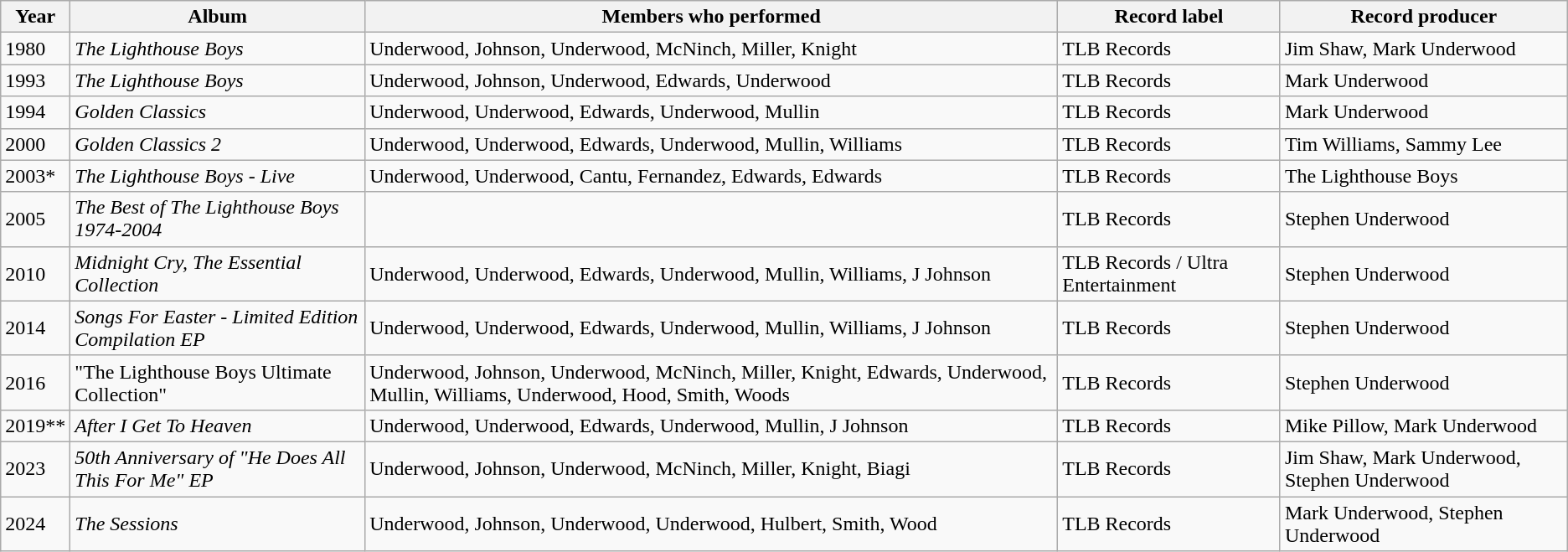<table class="wikitable">
<tr>
<th>Year</th>
<th>Album</th>
<th>Members who performed</th>
<th>Record label</th>
<th>Record producer</th>
</tr>
<tr>
<td>1980</td>
<td><em>The Lighthouse Boys</em></td>
<td>Underwood, Johnson, Underwood, McNinch, Miller, Knight</td>
<td>TLB Records</td>
<td>Jim Shaw, Mark Underwood</td>
</tr>
<tr>
<td>1993</td>
<td><em>The Lighthouse Boys</em></td>
<td>Underwood, Johnson, Underwood, Edwards, Underwood</td>
<td>TLB Records</td>
<td>Mark Underwood</td>
</tr>
<tr>
<td>1994</td>
<td><em>Golden Classics</em></td>
<td>Underwood, Underwood, Edwards, Underwood, Mullin</td>
<td>TLB Records</td>
<td>Mark Underwood</td>
</tr>
<tr>
<td>2000</td>
<td><em>Golden Classics 2</em></td>
<td>Underwood, Underwood, Edwards, Underwood, Mullin, Williams</td>
<td>TLB Records</td>
<td>Tim Williams, Sammy Lee</td>
</tr>
<tr>
<td>2003*</td>
<td><em>The Lighthouse Boys - Live</em></td>
<td>Underwood, Underwood, Cantu, Fernandez, Edwards, Edwards</td>
<td>TLB Records</td>
<td>The Lighthouse Boys</td>
</tr>
<tr>
<td>2005</td>
<td><em>The Best of The Lighthouse Boys 1974-2004</em></td>
<td></td>
<td>TLB Records</td>
<td>Stephen Underwood</td>
</tr>
<tr>
<td>2010</td>
<td><em>Midnight Cry, The Essential Collection</em></td>
<td>Underwood, Underwood, Edwards, Underwood, Mullin, Williams, J Johnson</td>
<td>TLB Records / Ultra Entertainment</td>
<td>Stephen Underwood</td>
</tr>
<tr>
<td>2014</td>
<td><em>Songs For Easter - Limited Edition Compilation EP</em></td>
<td>Underwood, Underwood, Edwards, Underwood, Mullin, Williams, J Johnson</td>
<td>TLB Records</td>
<td>Stephen Underwood</td>
</tr>
<tr>
<td>2016</td>
<td>"The Lighthouse Boys Ultimate Collection"</td>
<td>Underwood, Johnson, Underwood, McNinch, Miller, Knight, Edwards, Underwood, Mullin, Williams, Underwood, Hood, Smith, Woods</td>
<td>TLB Records</td>
<td>Stephen Underwood</td>
</tr>
<tr>
<td>2019**</td>
<td><em>After I Get To Heaven</em></td>
<td>Underwood, Underwood, Edwards, Underwood, Mullin, J Johnson</td>
<td>TLB Records</td>
<td>Mike Pillow, Mark Underwood</td>
</tr>
<tr>
<td>2023</td>
<td><em>50th Anniversary of "He Does All This For Me" EP</em></td>
<td>Underwood, Johnson, Underwood, McNinch, Miller, Knight, Biagi</td>
<td>TLB Records</td>
<td>Jim Shaw, Mark Underwood, Stephen Underwood</td>
</tr>
<tr>
<td>2024</td>
<td><em>The Sessions</em></td>
<td>Underwood, Johnson, Underwood, Underwood, Hulbert, Smith, Wood</td>
<td>TLB Records</td>
<td>Mark Underwood, Stephen Underwood</td>
</tr>
</table>
